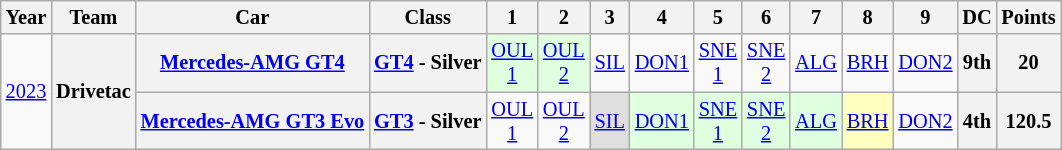<table class="wikitable" style="text-align:center; font-size:85%">
<tr>
<th>Year</th>
<th>Team</th>
<th>Car</th>
<th>Class</th>
<th>1</th>
<th>2</th>
<th>3</th>
<th>4</th>
<th>5</th>
<th>6</th>
<th>7</th>
<th>8</th>
<th>9</th>
<th>DC</th>
<th>Points</th>
</tr>
<tr>
<td rowspan="2"><a href='#'>2023</a></td>
<th rowspan="2">Drivetac</th>
<th><a href='#'>Mercedes-AMG GT4</a></th>
<th><a href='#'>GT4</a> - Silver</th>
<td style="background:#DFFFDF;"><a href='#'>OUL<br>1</a><br></td>
<td style="background:#DFFFDF;"><a href='#'>OUL<br>2</a><br></td>
<td style="background:#;"><a href='#'>SIL</a><br></td>
<td style="background:#;"><a href='#'>DON1</a><br></td>
<td style="background:#;"><a href='#'>SNE<br>1</a><br></td>
<td style="background:#;"><a href='#'>SNE<br>2</a><br></td>
<td style="background:#;"><a href='#'>ALG</a><br></td>
<td style="background:#;"><a href='#'>BRH</a><br></td>
<td style="background:#;"><a href='#'>DON2</a><br></td>
<th>9th</th>
<th>20</th>
</tr>
<tr>
<th><a href='#'>Mercedes-AMG GT3 Evo</a></th>
<th><a href='#'>GT3</a> - Silver</th>
<td style="background:#;"><a href='#'>OUL<br>1</a><br></td>
<td style="background:#;"><a href='#'>OUL<br>2</a><br></td>
<td style="background:#DFDFDF;"><a href='#'>SIL</a><br></td>
<td style="background:#DFFFDF;"><a href='#'>DON1</a><br></td>
<td style="background:#DFFFDF;"><a href='#'>SNE<br>1</a><br></td>
<td style="background:#DFFFDF;"><a href='#'>SNE<br>2</a><br></td>
<td style="background:#DFFFDF;"><a href='#'>ALG</a><br></td>
<td style="background:#FFFFBF;"><a href='#'>BRH</a><br></td>
<td style="background:#;"><a href='#'>DON2</a><br></td>
<th>4th</th>
<th>120.5</th>
</tr>
</table>
